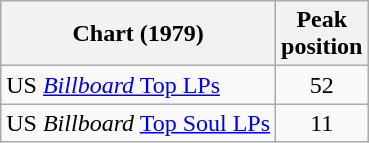<table class="wikitable sortable">
<tr>
<th>Chart (1979)</th>
<th>Peak<br>position</th>
</tr>
<tr>
<td>US <a href='#'><em>Billboard</em> Top LPs</a></td>
<td align="center">52</td>
</tr>
<tr>
<td>US <em>Billboard</em> <a href='#'>Top Soul LPs</a></td>
<td align="center">11</td>
</tr>
</table>
